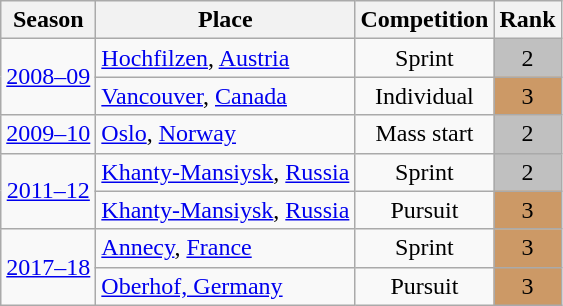<table class="wikitable sortable" style="text-align: center;">
<tr>
<th>Season</th>
<th>Place</th>
<th>Competition</th>
<th>Rank</th>
</tr>
<tr>
<td rowspan="2"><a href='#'>2008–09</a></td>
<td style="text-align: left;"> <a href='#'>Hochfilzen</a>, <a href='#'>Austria</a></td>
<td>Sprint</td>
<td bgcolor=silver>2</td>
</tr>
<tr>
<td style="text-align: left;"> <a href='#'>Vancouver</a>, <a href='#'>Canada</a></td>
<td>Individual</td>
<td bgcolor="cc9966">3</td>
</tr>
<tr>
<td><a href='#'>2009–10</a></td>
<td style="text-align: left;"> <a href='#'>Oslo</a>, <a href='#'>Norway</a></td>
<td>Mass start</td>
<td bgcolor=silver>2</td>
</tr>
<tr>
<td rowspan="2"><a href='#'>2011–12</a></td>
<td style="text-align: left;"> <a href='#'>Khanty-Mansiysk</a>, <a href='#'>Russia</a></td>
<td>Sprint</td>
<td bgcolor=silver>2</td>
</tr>
<tr>
<td style="text-align: left;"> <a href='#'>Khanty-Mansiysk</a>, <a href='#'>Russia</a></td>
<td>Pursuit</td>
<td bgcolor="cc9966">3</td>
</tr>
<tr>
<td rowspan="2"><a href='#'>2017–18</a></td>
<td style="text-align: left;"> <a href='#'>Annecy</a>, <a href='#'>France</a></td>
<td>Sprint</td>
<td bgcolor="cc9966">3</td>
</tr>
<tr>
<td style="text-align: left;"> <a href='#'>Oberhof, Germany</a></td>
<td>Pursuit</td>
<td bgcolor="cc9966">3</td>
</tr>
</table>
